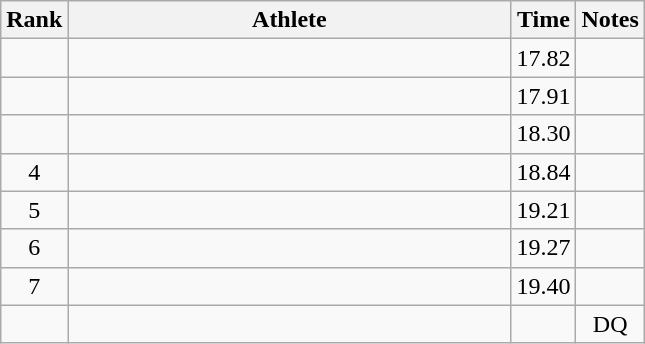<table class="wikitable" style="text-align:center">
<tr>
<th>Rank</th>
<th Style="width:18em">Athlete</th>
<th>Time</th>
<th>Notes</th>
</tr>
<tr>
<td></td>
<td style="text-align:left"></td>
<td>17.82</td>
<td></td>
</tr>
<tr>
<td></td>
<td style="text-align:left"></td>
<td>17.91</td>
<td></td>
</tr>
<tr>
<td></td>
<td style="text-align:left"></td>
<td>18.30</td>
<td></td>
</tr>
<tr>
<td>4</td>
<td style="text-align:left"></td>
<td>18.84</td>
<td></td>
</tr>
<tr>
<td>5</td>
<td style="text-align:left"></td>
<td>19.21</td>
<td></td>
</tr>
<tr>
<td>6</td>
<td style="text-align:left"></td>
<td>19.27</td>
<td></td>
</tr>
<tr>
<td>7</td>
<td style="text-align:left"></td>
<td>19.40</td>
<td></td>
</tr>
<tr>
<td></td>
<td style="text-align:left"></td>
<td></td>
<td>DQ</td>
</tr>
</table>
